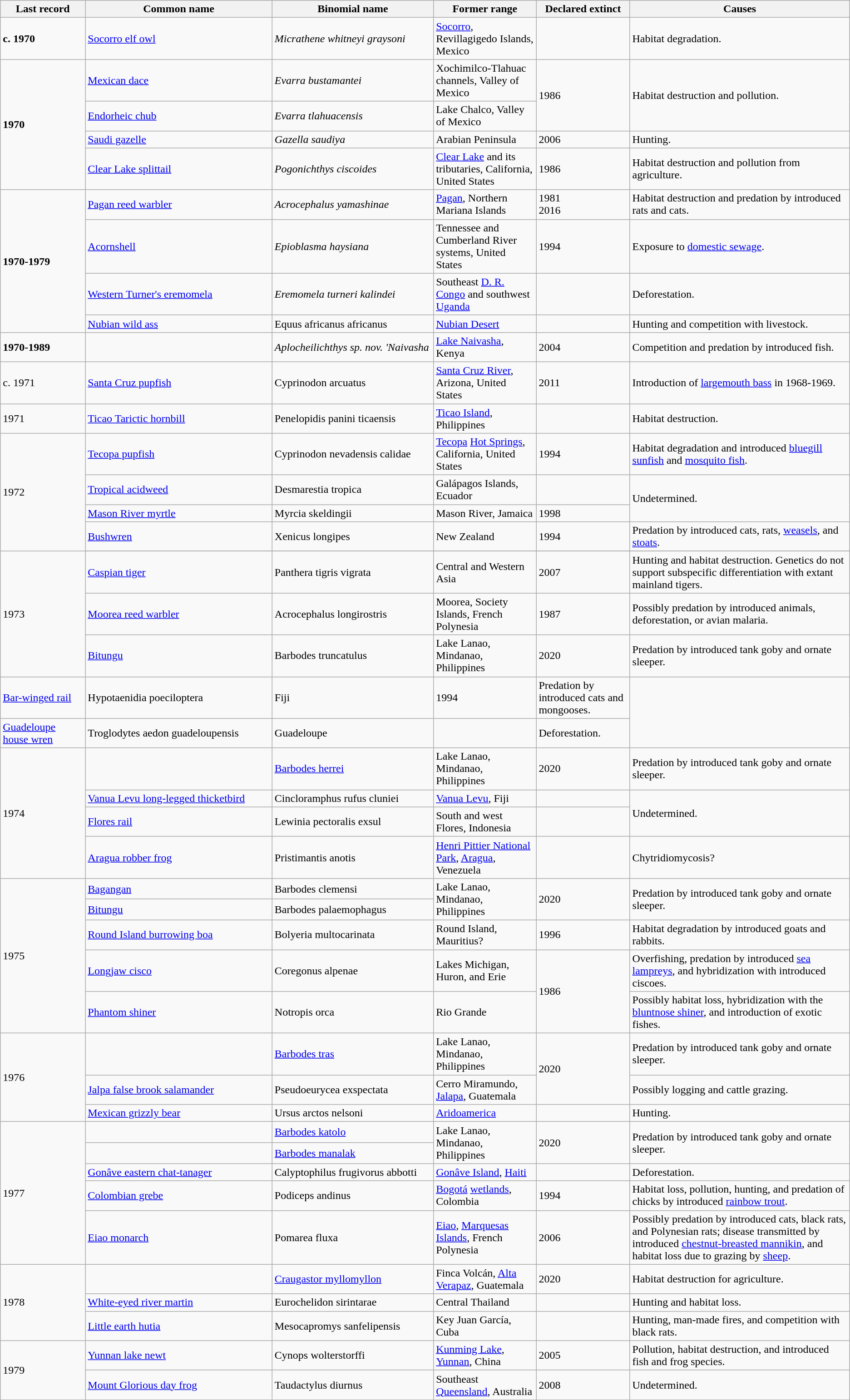<table class="wikitable sortable">
<tr>
<th style="width:10%;">Last record</th>
<th style="width:22%;">Common name</th>
<th style="width:19%;">Binomial name</th>
<th>Former range</th>
<th>Declared extinct</th>
<th>Causes</th>
</tr>
<tr>
<td><strong>c. 1970</strong></td>
<td><a href='#'>Socorro elf owl</a></td>
<td><em>Micrathene whitneyi graysoni</em></td>
<td><a href='#'>Socorro</a>, Revillagigedo Islands, Mexico</td>
<td></td>
<td>Habitat degradation.</td>
</tr>
<tr>
<td rowspan="4"><strong>1970</strong></td>
<td><a href='#'>Mexican dace</a></td>
<td><em>Evarra bustamantei</em></td>
<td>Xochimilco-Tlahuac channels, Valley of Mexico</td>
<td rowspan="2">1986 </td>
<td rowspan="2">Habitat destruction and pollution.</td>
</tr>
<tr>
<td><a href='#'>Endorheic chub</a></td>
<td><em>Evarra tlahuacensis</em></td>
<td>Lake Chalco, Valley of Mexico</td>
</tr>
<tr>
<td><a href='#'>Saudi gazelle</a></td>
<td><em>Gazella saudiya</em></td>
<td>Arabian Peninsula</td>
<td>2006 </td>
<td>Hunting.</td>
</tr>
<tr>
<td><a href='#'>Clear Lake splittail</a></td>
<td><em>Pogonichthys ciscoides</em></td>
<td><a href='#'>Clear Lake</a> and its tributaries, California, United States</td>
<td>1986 </td>
<td>Habitat destruction and pollution from agriculture.</td>
</tr>
<tr>
<td rowspan="4"><strong>1970-1979</strong></td>
<td><a href='#'>Pagan reed warbler</a></td>
<td><em>Acrocephalus yamashinae</em></td>
<td><a href='#'>Pagan</a>, Northern Mariana Islands</td>
<td>1981<br>2016 </td>
<td>Habitat destruction and predation by introduced rats and cats.</td>
</tr>
<tr>
<td><a href='#'>Acornshell</a></td>
<td><em>Epioblasma haysiana</em></td>
<td>Tennessee and Cumberland River systems, United States</td>
<td>1994 </td>
<td>Exposure to <a href='#'>domestic sewage</a>.</td>
</tr>
<tr>
<td><a href='#'>Western Turner's eremomela</a></td>
<td><em>Eremomela turneri kalindei</em></td>
<td>Southeast <a href='#'>D. R. Congo</a> and southwest <a href='#'>Uganda</a></td>
<td></td>
<td>Deforestation.</td>
</tr>
<tr>
<td><a href='#'>Nubian wild ass</a></td>
<td>Equus africanus africanus</td>
<td><a href='#'>Nubian Desert</a></td>
<td></td>
<td>Hunting and competition with livestock.</td>
</tr>
<tr>
<td><strong>1970-1989</strong></td>
<td></td>
<td><em>Aplocheilichthys sp. nov. 'Naivasha<strong></td>
<td><a href='#'>Lake Naivasha</a>, Kenya</td>
<td>2004 </td>
<td>Competition and predation by introduced fish.</td>
</tr>
<tr>
<td></strong>c. 1971<strong></td>
<td><a href='#'>Santa Cruz pupfish</a></td>
<td></em>Cyprinodon arcuatus<em></td>
<td><a href='#'>Santa Cruz River</a>, Arizona, United States</td>
<td>2011 </td>
<td>Introduction of <a href='#'>largemouth bass</a> in 1968-1969.</td>
</tr>
<tr>
<td></strong>1971<strong></td>
<td><a href='#'>Ticao Tarictic hornbill</a></td>
<td></em>Penelopidis panini ticaensis<em></td>
<td><a href='#'>Ticao Island</a>, Philippines</td>
<td></td>
<td>Habitat destruction.</td>
</tr>
<tr>
<td rowspan="4"></strong>1972<strong></td>
<td><a href='#'>Tecopa pupfish</a></td>
<td></em>Cyprinodon nevadensis calidae<em></td>
<td><a href='#'>Tecopa</a> <a href='#'>Hot Springs</a>, California, United States</td>
<td>1994</td>
<td>Habitat degradation and introduced <a href='#'>bluegill sunfish</a> and <a href='#'>mosquito fish</a>.</td>
</tr>
<tr>
<td><a href='#'>Tropical acidweed</a></td>
<td></em>Desmarestia tropica<em></td>
<td>Galápagos Islands, Ecuador</td>
<td></td>
<td rowspan="2">Undetermined.</td>
</tr>
<tr>
<td><a href='#'>Mason River myrtle</a></td>
<td></em>Myrcia skeldingii<em></td>
<td>Mason River, Jamaica</td>
<td>1998 </td>
</tr>
<tr>
<td><a href='#'>Bushwren</a></td>
<td></em>Xenicus longipes<em></td>
<td>New Zealand</td>
<td>1994 </td>
<td>Predation by introduced cats, rats, <a href='#'>weasels</a>, and <a href='#'>stoats</a>.</td>
</tr>
<tr>
<td rowspan="4"></strong>1973<strong></td>
</tr>
<tr>
<td><a href='#'>Caspian tiger</a></td>
<td></em>Panthera tigris vigrata<em></td>
<td>Central and Western Asia</td>
<td>2007 </td>
<td>Hunting and habitat destruction. Genetics do not support subspecific differentiation with extant mainland tigers.</td>
</tr>
<tr>
<td><a href='#'>Moorea reed warbler</a></td>
<td></em>Acrocephalus longirostris<em></td>
<td>Moorea, Society Islands, French Polynesia</td>
<td>1987</td>
<td>Possibly predation by introduced animals, deforestation, or avian malaria.</td>
</tr>
<tr>
<td><a href='#'>Bitungu</a></td>
<td></em>Barbodes truncatulus<em></td>
<td>Lake Lanao, Mindanao, Philippines</td>
<td>2020 </td>
<td>Predation by introduced tank goby and ornate sleeper.</td>
</tr>
<tr>
<td><a href='#'>Bar-winged rail</a></td>
<td></em>Hypotaenidia poeciloptera<em></td>
<td>Fiji</td>
<td>1994 </td>
<td>Predation by introduced cats and mongooses.</td>
</tr>
<tr>
<td><a href='#'>Guadeloupe house wren</a></td>
<td></em>Troglodytes aedon guadeloupensis<em></td>
<td>Guadeloupe</td>
<td></td>
<td>Deforestation.</td>
</tr>
<tr>
<td rowspan="4"></strong>1974<strong></td>
<td></td>
<td></em><a href='#'>Barbodes herrei</a><em></td>
<td>Lake Lanao, Mindanao, Philippines</td>
<td>2020 </td>
<td>Predation by introduced tank goby and ornate sleeper.</td>
</tr>
<tr>
<td><a href='#'>Vanua Levu long-legged thicketbird</a></td>
<td></em>Cincloramphus rufus cluniei<em></td>
<td><a href='#'>Vanua Levu</a>, Fiji</td>
<td></td>
<td rowspan="2">Undetermined.</td>
</tr>
<tr>
<td><a href='#'>Flores rail</a></td>
<td></em>Lewinia pectoralis exsul<em></td>
<td>South and west Flores, Indonesia</td>
<td></td>
</tr>
<tr>
<td><a href='#'>Aragua robber frog</a></td>
<td></em>Pristimantis anotis<em></td>
<td><a href='#'>Henri Pittier National Park</a>, <a href='#'>Aragua</a>, Venezuela</td>
<td></td>
<td>Chytridiomycosis?</td>
</tr>
<tr>
<td rowspan="5"></strong>1975<strong></td>
<td><a href='#'>Bagangan</a></td>
<td></em>Barbodes clemensi<em></td>
<td rowspan="2">Lake Lanao, Mindanao, Philippines</td>
<td rowspan="2">2020 </td>
<td rowspan="2">Predation by introduced tank goby and ornate sleeper.</td>
</tr>
<tr>
<td><a href='#'>Bitungu</a></td>
<td></em>Barbodes palaemophagus<em></td>
</tr>
<tr>
<td><a href='#'>Round Island burrowing boa</a></td>
<td></em>Bolyeria multocarinata<em></td>
<td>Round Island, Mauritius?</td>
<td>1996 </td>
<td>Habitat degradation by introduced goats and rabbits.</td>
</tr>
<tr>
<td><a href='#'>Longjaw cisco</a></td>
<td></em>Coregonus alpenae<em></td>
<td>Lakes Michigan, Huron, and Erie</td>
<td rowspan="2">1986 </td>
<td>Overfishing, predation by introduced <a href='#'>sea lampreys</a>, and hybridization with introduced ciscoes.</td>
</tr>
<tr>
<td><a href='#'>Phantom shiner</a></td>
<td></em>Notropis orca<em></td>
<td>Rio Grande</td>
<td>Possibly habitat loss, hybridization with the <a href='#'>bluntnose shiner</a>, and introduction of exotic fishes.</td>
</tr>
<tr>
<td rowspan="3"></strong>1976<strong></td>
<td></td>
<td></em><a href='#'>Barbodes tras</a><em></td>
<td>Lake Lanao, Mindanao, Philippines</td>
<td rowspan="2">2020 </td>
<td>Predation by introduced tank goby and ornate sleeper.</td>
</tr>
<tr>
<td><a href='#'>Jalpa false brook salamander</a></td>
<td></em>Pseudoeurycea exspectata<em></td>
<td>Cerro Miramundo, <a href='#'>Jalapa</a>, Guatemala</td>
<td>Possibly logging and cattle grazing.</td>
</tr>
<tr>
<td><a href='#'>Mexican grizzly bear</a></td>
<td></em>Ursus arctos nelsoni<em></td>
<td><a href='#'>Aridoamerica</a></td>
<td></td>
<td>Hunting.</td>
</tr>
<tr>
<td rowspan="5"></strong>1977<strong></td>
<td></td>
<td></em><a href='#'>Barbodes katolo</a><em></td>
<td rowspan="2">Lake Lanao, Mindanao, Philippines</td>
<td rowspan="2">2020 </td>
<td rowspan="2">Predation by introduced tank goby and ornate sleeper.</td>
</tr>
<tr>
<td></td>
<td></em><a href='#'>Barbodes manalak</a><em></td>
</tr>
<tr>
<td><a href='#'>Gonâve eastern chat-tanager</a></td>
<td></em>Calyptophilus frugivorus abbotti<em></td>
<td><a href='#'>Gonâve Island</a>, <a href='#'>Haiti</a></td>
<td></td>
<td>Deforestation.</td>
</tr>
<tr>
<td><a href='#'>Colombian grebe</a></td>
<td></em>Podiceps andinus<em></td>
<td><a href='#'>Bogotá</a> <a href='#'>wetlands</a>, Colombia</td>
<td>1994 </td>
<td>Habitat loss, pollution, hunting, and predation of chicks by introduced <a href='#'>rainbow trout</a>.</td>
</tr>
<tr>
<td><a href='#'>Eiao monarch</a></td>
<td></em>Pomarea fluxa<em></td>
<td><a href='#'>Eiao</a>, <a href='#'>Marquesas Islands</a>, French Polynesia</td>
<td>2006 </td>
<td>Possibly predation by introduced cats, black rats, and Polynesian rats; disease transmitted by introduced <a href='#'>chestnut-breasted mannikin</a>, and habitat loss due to grazing by <a href='#'>sheep</a>.</td>
</tr>
<tr>
<td rowspan="3"></strong>1978<strong></td>
<td></td>
<td></em><a href='#'>Craugastor myllomyllon</a><em></td>
<td>Finca Volcán, <a href='#'>Alta Verapaz</a>, Guatemala</td>
<td>2020 </td>
<td>Habitat destruction for agriculture.</td>
</tr>
<tr>
<td><a href='#'>White-eyed river martin</a></td>
<td></em>Eurochelidon sirintarae<em></td>
<td>Central Thailand</td>
<td></td>
<td>Hunting and habitat loss.</td>
</tr>
<tr>
<td><a href='#'>Little earth hutia</a></td>
<td></em>Mesocapromys sanfelipensis<em></td>
<td>Key Juan García, Cuba</td>
<td></td>
<td>Hunting, man-made fires, and competition with black rats.</td>
</tr>
<tr>
<td rowspan="3"></strong>1979<strong></td>
<td><a href='#'>Yunnan lake newt</a></td>
<td></em>Cynops wolterstorffi<em></td>
<td><a href='#'>Kunming Lake</a>, <a href='#'>Yunnan</a>, China</td>
<td>2005 </td>
<td>Pollution, habitat destruction, and introduced fish and frog species.</td>
</tr>
<tr>
<td><a href='#'>Mount Glorious day frog</a></td>
<td></em>Taudactylus diurnus<em></td>
<td>Southeast <a href='#'>Queensland</a>, Australia</td>
<td>2008 </td>
<td>Undetermined.</td>
</tr>
</table>
